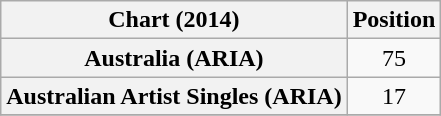<table class="wikitable sortable plainrowheaders" style="text-align:center">
<tr>
<th scope="col">Chart (2014)</th>
<th scope="col">Position</th>
</tr>
<tr>
<th scope="row">Australia (ARIA)</th>
<td>75</td>
</tr>
<tr>
<th scope="row">Australian Artist Singles (ARIA)</th>
<td>17</td>
</tr>
<tr>
</tr>
</table>
